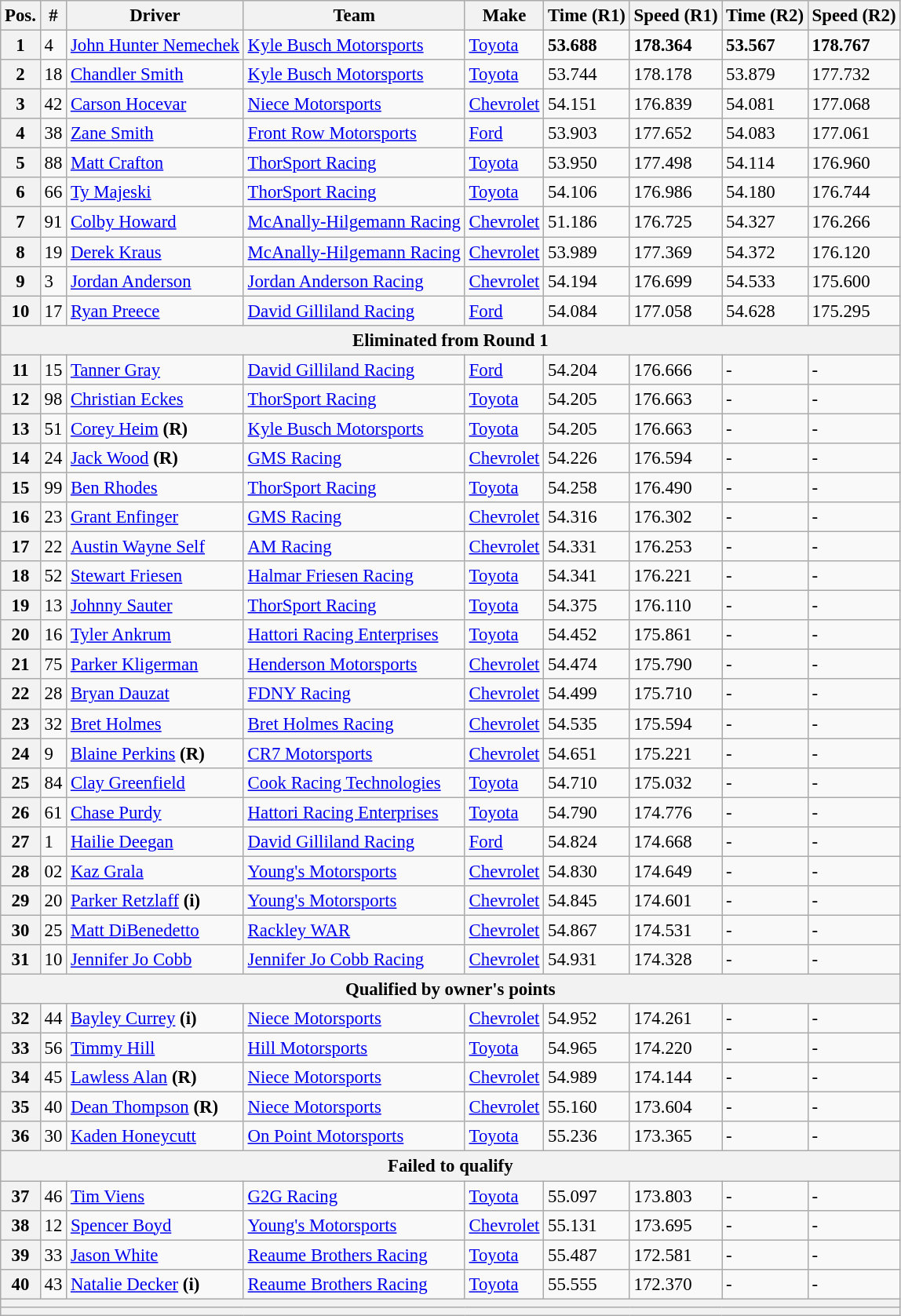<table class="wikitable" style="font-size:95%">
<tr>
<th>Pos.</th>
<th>#</th>
<th>Driver</th>
<th>Team</th>
<th>Make</th>
<th>Time (R1)</th>
<th>Speed (R1)</th>
<th>Time (R2)</th>
<th>Speed (R2)</th>
</tr>
<tr>
<th>1</th>
<td>4</td>
<td><a href='#'>John Hunter Nemechek</a></td>
<td><a href='#'>Kyle Busch Motorsports</a></td>
<td><a href='#'>Toyota</a></td>
<td><strong>53.688</strong></td>
<td><strong>178.364</strong></td>
<td><strong>53.567</strong></td>
<td><strong>178.767</strong></td>
</tr>
<tr>
<th>2</th>
<td>18</td>
<td><a href='#'>Chandler Smith</a></td>
<td><a href='#'>Kyle Busch Motorsports</a></td>
<td><a href='#'>Toyota</a></td>
<td>53.744</td>
<td>178.178</td>
<td>53.879</td>
<td>177.732</td>
</tr>
<tr>
<th>3</th>
<td>42</td>
<td><a href='#'>Carson Hocevar</a></td>
<td><a href='#'>Niece Motorsports</a></td>
<td><a href='#'>Chevrolet</a></td>
<td>54.151</td>
<td>176.839</td>
<td>54.081</td>
<td>177.068</td>
</tr>
<tr>
<th>4</th>
<td>38</td>
<td><a href='#'>Zane Smith</a></td>
<td><a href='#'>Front Row Motorsports</a></td>
<td><a href='#'>Ford</a></td>
<td>53.903</td>
<td>177.652</td>
<td>54.083</td>
<td>177.061</td>
</tr>
<tr>
<th>5</th>
<td>88</td>
<td><a href='#'>Matt Crafton</a></td>
<td><a href='#'>ThorSport Racing</a></td>
<td><a href='#'>Toyota</a></td>
<td>53.950</td>
<td>177.498</td>
<td>54.114</td>
<td>176.960</td>
</tr>
<tr>
<th>6</th>
<td>66</td>
<td><a href='#'>Ty Majeski</a></td>
<td><a href='#'>ThorSport Racing</a></td>
<td><a href='#'>Toyota</a></td>
<td>54.106</td>
<td>176.986</td>
<td>54.180</td>
<td>176.744</td>
</tr>
<tr>
<th>7</th>
<td>91</td>
<td><a href='#'>Colby Howard</a></td>
<td><a href='#'>McAnally-Hilgemann Racing</a></td>
<td><a href='#'>Chevrolet</a></td>
<td>51.186</td>
<td>176.725</td>
<td>54.327</td>
<td>176.266</td>
</tr>
<tr>
<th>8</th>
<td>19</td>
<td><a href='#'>Derek Kraus</a></td>
<td><a href='#'>McAnally-Hilgemann Racing</a></td>
<td><a href='#'>Chevrolet</a></td>
<td>53.989</td>
<td>177.369</td>
<td>54.372</td>
<td>176.120</td>
</tr>
<tr>
<th>9</th>
<td>3</td>
<td><a href='#'>Jordan Anderson</a></td>
<td><a href='#'>Jordan Anderson Racing</a></td>
<td><a href='#'>Chevrolet</a></td>
<td>54.194</td>
<td>176.699</td>
<td>54.533</td>
<td>175.600</td>
</tr>
<tr>
<th>10</th>
<td>17</td>
<td><a href='#'>Ryan Preece</a></td>
<td><a href='#'>David Gilliland Racing</a></td>
<td><a href='#'>Ford</a></td>
<td>54.084</td>
<td>177.058</td>
<td>54.628</td>
<td>175.295</td>
</tr>
<tr>
<th colspan="9">Eliminated from Round 1</th>
</tr>
<tr>
<th>11</th>
<td>15</td>
<td><a href='#'>Tanner Gray</a></td>
<td><a href='#'>David Gilliland Racing</a></td>
<td><a href='#'>Ford</a></td>
<td>54.204</td>
<td>176.666</td>
<td>-</td>
<td>-</td>
</tr>
<tr>
<th>12</th>
<td>98</td>
<td><a href='#'>Christian Eckes</a></td>
<td><a href='#'>ThorSport Racing</a></td>
<td><a href='#'>Toyota</a></td>
<td>54.205</td>
<td>176.663</td>
<td>-</td>
<td>-</td>
</tr>
<tr>
<th>13</th>
<td>51</td>
<td><a href='#'>Corey Heim</a> <strong>(R)</strong></td>
<td><a href='#'>Kyle Busch Motorsports</a></td>
<td><a href='#'>Toyota</a></td>
<td>54.205</td>
<td>176.663</td>
<td>-</td>
<td>-</td>
</tr>
<tr>
<th>14</th>
<td>24</td>
<td><a href='#'>Jack Wood</a> <strong>(R)</strong></td>
<td><a href='#'>GMS Racing</a></td>
<td><a href='#'>Chevrolet</a></td>
<td>54.226</td>
<td>176.594</td>
<td>-</td>
<td>-</td>
</tr>
<tr>
<th>15</th>
<td>99</td>
<td><a href='#'>Ben Rhodes</a></td>
<td><a href='#'>ThorSport Racing</a></td>
<td><a href='#'>Toyota</a></td>
<td>54.258</td>
<td>176.490</td>
<td>-</td>
<td>-</td>
</tr>
<tr>
<th>16</th>
<td>23</td>
<td><a href='#'>Grant Enfinger</a></td>
<td><a href='#'>GMS Racing</a></td>
<td><a href='#'>Chevrolet</a></td>
<td>54.316</td>
<td>176.302</td>
<td>-</td>
<td>-</td>
</tr>
<tr>
<th>17</th>
<td>22</td>
<td><a href='#'>Austin Wayne Self</a></td>
<td><a href='#'>AM Racing</a></td>
<td><a href='#'>Chevrolet</a></td>
<td>54.331</td>
<td>176.253</td>
<td>-</td>
<td>-</td>
</tr>
<tr>
<th>18</th>
<td>52</td>
<td><a href='#'>Stewart Friesen</a></td>
<td><a href='#'>Halmar Friesen Racing</a></td>
<td><a href='#'>Toyota</a></td>
<td>54.341</td>
<td>176.221</td>
<td>-</td>
<td>-</td>
</tr>
<tr>
<th>19</th>
<td>13</td>
<td><a href='#'>Johnny Sauter</a></td>
<td><a href='#'>ThorSport Racing</a></td>
<td><a href='#'>Toyota</a></td>
<td>54.375</td>
<td>176.110</td>
<td>-</td>
<td>-</td>
</tr>
<tr>
<th>20</th>
<td>16</td>
<td><a href='#'>Tyler Ankrum</a></td>
<td><a href='#'>Hattori Racing Enterprises</a></td>
<td><a href='#'>Toyota</a></td>
<td>54.452</td>
<td>175.861</td>
<td>-</td>
<td>-</td>
</tr>
<tr>
<th>21</th>
<td>75</td>
<td><a href='#'>Parker Kligerman</a></td>
<td><a href='#'>Henderson Motorsports</a></td>
<td><a href='#'>Chevrolet</a></td>
<td>54.474</td>
<td>175.790</td>
<td>-</td>
<td>-</td>
</tr>
<tr>
<th>22</th>
<td>28</td>
<td><a href='#'>Bryan Dauzat</a></td>
<td><a href='#'>FDNY Racing</a></td>
<td><a href='#'>Chevrolet</a></td>
<td>54.499</td>
<td>175.710</td>
<td>-</td>
<td>-</td>
</tr>
<tr>
<th>23</th>
<td>32</td>
<td><a href='#'>Bret Holmes</a></td>
<td><a href='#'>Bret Holmes Racing</a></td>
<td><a href='#'>Chevrolet</a></td>
<td>54.535</td>
<td>175.594</td>
<td>-</td>
<td>-</td>
</tr>
<tr>
<th>24</th>
<td>9</td>
<td><a href='#'>Blaine Perkins</a> <strong>(R)</strong></td>
<td><a href='#'>CR7 Motorsports</a></td>
<td><a href='#'>Chevrolet</a></td>
<td>54.651</td>
<td>175.221</td>
<td>-</td>
<td>-</td>
</tr>
<tr>
<th>25</th>
<td>84</td>
<td><a href='#'>Clay Greenfield</a></td>
<td><a href='#'>Cook Racing Technologies</a></td>
<td><a href='#'>Toyota</a></td>
<td>54.710</td>
<td>175.032</td>
<td>-</td>
<td>-</td>
</tr>
<tr>
<th>26</th>
<td>61</td>
<td><a href='#'>Chase Purdy</a></td>
<td><a href='#'>Hattori Racing Enterprises</a></td>
<td><a href='#'>Toyota</a></td>
<td>54.790</td>
<td>174.776</td>
<td>-</td>
<td>-</td>
</tr>
<tr>
<th>27</th>
<td>1</td>
<td><a href='#'>Hailie Deegan</a></td>
<td><a href='#'>David Gilliland Racing</a></td>
<td><a href='#'>Ford</a></td>
<td>54.824</td>
<td>174.668</td>
<td>-</td>
<td>-</td>
</tr>
<tr>
<th>28</th>
<td>02</td>
<td><a href='#'>Kaz Grala</a></td>
<td><a href='#'>Young's Motorsports</a></td>
<td><a href='#'>Chevrolet</a></td>
<td>54.830</td>
<td>174.649</td>
<td>-</td>
<td>-</td>
</tr>
<tr>
<th>29</th>
<td>20</td>
<td><a href='#'>Parker Retzlaff</a> <strong>(i)</strong></td>
<td><a href='#'>Young's Motorsports</a></td>
<td><a href='#'>Chevrolet</a></td>
<td>54.845</td>
<td>174.601</td>
<td>-</td>
<td>-</td>
</tr>
<tr>
<th>30</th>
<td>25</td>
<td><a href='#'>Matt DiBenedetto</a></td>
<td><a href='#'>Rackley WAR</a></td>
<td><a href='#'>Chevrolet</a></td>
<td>54.867</td>
<td>174.531</td>
<td>-</td>
<td>-</td>
</tr>
<tr>
<th>31</th>
<td>10</td>
<td><a href='#'>Jennifer Jo Cobb</a></td>
<td><a href='#'>Jennifer Jo Cobb Racing</a></td>
<td><a href='#'>Chevrolet</a></td>
<td>54.931</td>
<td>174.328</td>
<td>-</td>
<td>-</td>
</tr>
<tr>
<th colspan="9">Qualified by owner's points</th>
</tr>
<tr>
<th>32</th>
<td>44</td>
<td><a href='#'>Bayley Currey</a> <strong>(i)</strong></td>
<td><a href='#'>Niece Motorsports</a></td>
<td><a href='#'>Chevrolet</a></td>
<td>54.952</td>
<td>174.261</td>
<td>-</td>
<td>-</td>
</tr>
<tr>
<th>33</th>
<td>56</td>
<td><a href='#'>Timmy Hill</a></td>
<td><a href='#'>Hill Motorsports</a></td>
<td><a href='#'>Toyota</a></td>
<td>54.965</td>
<td>174.220</td>
<td>-</td>
<td>-</td>
</tr>
<tr>
<th>34</th>
<td>45</td>
<td><a href='#'>Lawless Alan</a> <strong>(R)</strong></td>
<td><a href='#'>Niece Motorsports</a></td>
<td><a href='#'>Chevrolet</a></td>
<td>54.989</td>
<td>174.144</td>
<td>-</td>
<td>-</td>
</tr>
<tr>
<th>35</th>
<td>40</td>
<td><a href='#'>Dean Thompson</a> <strong>(R)</strong></td>
<td><a href='#'>Niece Motorsports</a></td>
<td><a href='#'>Chevrolet</a></td>
<td>55.160</td>
<td>173.604</td>
<td>-</td>
<td>-</td>
</tr>
<tr>
<th>36</th>
<td>30</td>
<td><a href='#'>Kaden Honeycutt</a></td>
<td><a href='#'>On Point Motorsports</a></td>
<td><a href='#'>Toyota</a></td>
<td>55.236</td>
<td>173.365</td>
<td>-</td>
<td>-</td>
</tr>
<tr>
<th colspan="9">Failed to qualify</th>
</tr>
<tr>
<th>37</th>
<td>46</td>
<td><a href='#'>Tim Viens</a></td>
<td><a href='#'>G2G Racing</a></td>
<td><a href='#'>Toyota</a></td>
<td>55.097</td>
<td>173.803</td>
<td>-</td>
<td>-</td>
</tr>
<tr>
<th>38</th>
<td>12</td>
<td><a href='#'>Spencer Boyd</a></td>
<td><a href='#'>Young's Motorsports</a></td>
<td><a href='#'>Chevrolet</a></td>
<td>55.131</td>
<td>173.695</td>
<td>-</td>
<td>-</td>
</tr>
<tr>
<th>39</th>
<td>33</td>
<td><a href='#'>Jason White</a></td>
<td><a href='#'>Reaume Brothers Racing</a></td>
<td><a href='#'>Toyota</a></td>
<td>55.487</td>
<td>172.581</td>
<td>-</td>
<td>-</td>
</tr>
<tr>
<th>40</th>
<td>43</td>
<td><a href='#'>Natalie Decker</a> <strong>(i)</strong></td>
<td><a href='#'>Reaume Brothers Racing</a></td>
<td><a href='#'>Toyota</a></td>
<td>55.555</td>
<td>172.370</td>
<td>-</td>
<td>-</td>
</tr>
<tr>
<th colspan="9"></th>
</tr>
<tr>
<th colspan="9"></th>
</tr>
</table>
